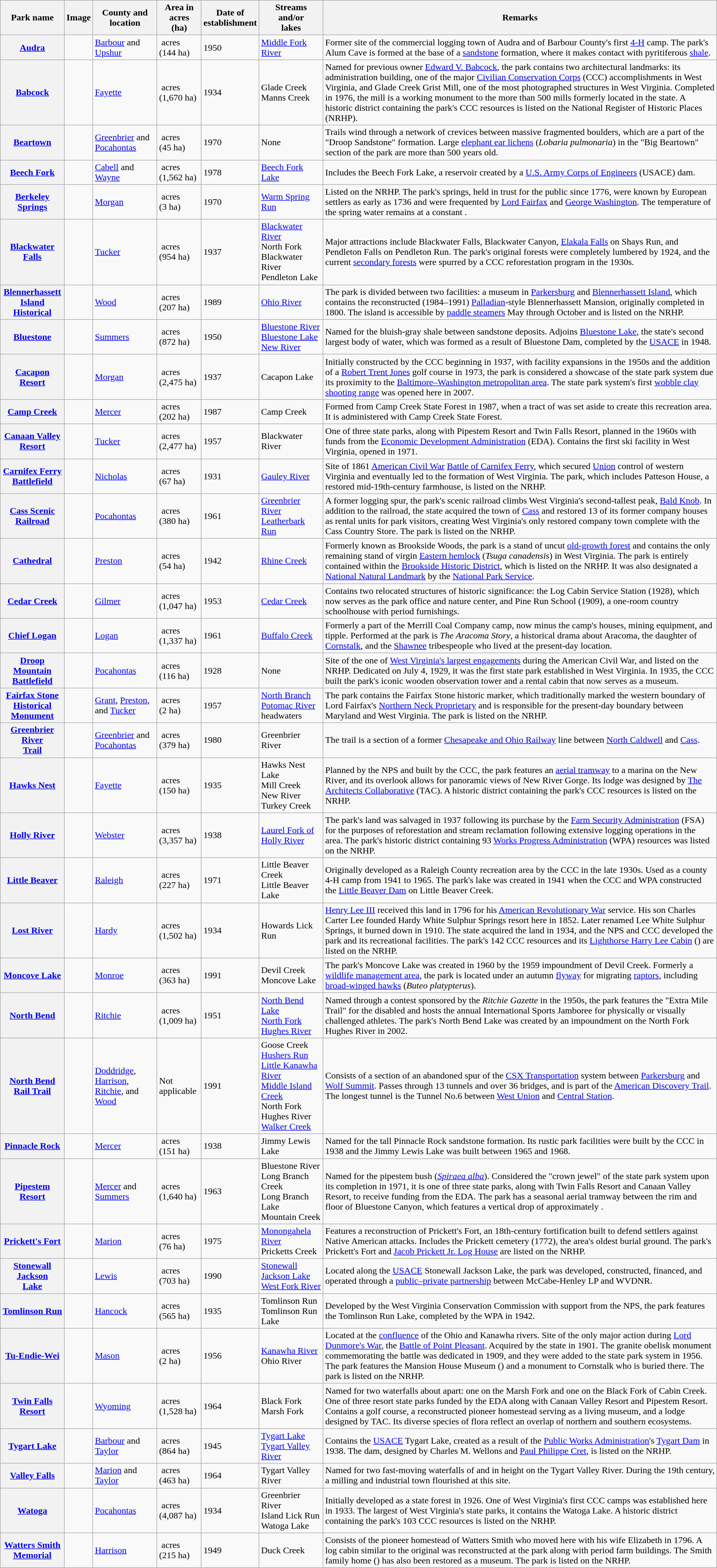<table class="wikitable sortable" style="width:100%">
<tr>
<th style="width:*;" scope="col">Park name</th>
<th style="width:*;" class="unsortable" scope="col">Image</th>
<th style="width:*;" scope="col">County and<br>location</th>
<th style="width:*;" scope="col">Area in acres<br>(ha)</th>
<th style="width:*;" scope="col">Date of <br>establishment</th>
<th style="width:*;" class="unsortable" scope="col">Streams<br>and/or<br>lakes</th>
<th style="width:*;" class="unsortable" scope="col">Remarks</th>
</tr>
<tr>
<th scope="row"><a href='#'>Audra</a></th>
<td></td>
<td><a href='#'>Barbour</a> and <a href='#'>Upshur</a> <br><small></small></td>
<td> acres <br>(144 ha)</td>
<td>1950</td>
<td><a href='#'>Middle Fork River</a></td>
<td>Former site of the commercial logging town of Audra and of Barbour County's first <a href='#'>4-H</a> camp. The park's Alum Cave is formed at the base of a <a href='#'>sandstone</a> formation, where it makes contact with pyritiferous <a href='#'>shale</a>.</td>
</tr>
<tr>
<th scope="row"><a href='#'>Babcock</a></th>
<td></td>
<td><a href='#'>Fayette</a> <br><small></small></td>
<td> acres <br>(1,670 ha)</td>
<td>1934</td>
<td>Glade Creek<br>Manns Creek</td>
<td>Named for previous owner <a href='#'>Edward V. Babcock</a>, the park contains two architectural landmarks: its administration building, one of the major <a href='#'>Civilian Conservation Corps</a> (CCC) accomplishments in West Virginia, and Glade Creek Grist Mill, one of the most photographed structures in West Virginia. Completed in 1976, the mill is a working monument to the more than 500 mills formerly located in the state. A historic district containing the park's CCC resources is listed on the National Register of Historic Places (NRHP).</td>
</tr>
<tr>
<th scope="row"><a href='#'>Beartown</a></th>
<td></td>
<td><a href='#'>Greenbrier</a> and <a href='#'>Pocahontas</a> <br><small></small></td>
<td> acres <br>(45 ha)</td>
<td>1970</td>
<td>None</td>
<td>Trails wind through a network of crevices between massive fragmented boulders, which are a part of the "Droop Sandstone" formation. Large <a href='#'>elephant ear lichens</a> (<em>Lobaria pulmonaria</em>) in the "Big Beartown" section of the park are more than 500 years old.</td>
</tr>
<tr>
<th scope="row"><a href='#'>Beech Fork</a></th>
<td></td>
<td><a href='#'>Cabell</a> and <a href='#'>Wayne</a><br><small></small></td>
<td> acres <br>(1,562 ha)</td>
<td>1978</td>
<td><a href='#'>Beech Fork Lake</a></td>
<td>Includes the  Beech Fork Lake, a reservoir created by a <a href='#'>U.S. Army Corps of Engineers</a> (USACE) dam.</td>
</tr>
<tr>
<th scope="row"><a href='#'>Berkeley Springs</a></th>
<td></td>
<td><a href='#'>Morgan</a><br><small></small></td>
<td> acres <br>(3 ha)</td>
<td>1970</td>
<td><a href='#'>Warm Spring Run</a></td>
<td>Listed on the NRHP. The park's springs, held in trust for the public since 1776, were known by European settlers as early as 1736 and were frequented by <a href='#'>Lord Fairfax</a> and <a href='#'>George Washington</a>. The temperature of the spring water remains at a constant .</td>
</tr>
<tr>
<th scope="row"><a href='#'>Blackwater Falls</a></th>
<td></td>
<td><a href='#'>Tucker</a><br><small></small></td>
<td> acres <br>(954 ha)</td>
<td>1937</td>
<td><a href='#'>Blackwater River</a><br>North Fork Blackwater River<br> Pendleton Lake</td>
<td>Major attractions include  Blackwater Falls,  Blackwater Canyon, <a href='#'>Elakala Falls</a> on Shays Run, and Pendleton Falls on Pendleton Run. The park's original forests were completely lumbered by 1924, and the current <a href='#'>secondary forests</a> were spurred by a CCC reforestation program in the 1930s.</td>
</tr>
<tr>
<th scope="row"><a href='#'>Blennerhassett<br>Island Historical</a></th>
<td></td>
<td><a href='#'>Wood</a><br><small></small></td>
<td> acres <br>(207 ha)</td>
<td>1989</td>
<td><a href='#'>Ohio River</a></td>
<td>The park is divided between two facilities: a museum in <a href='#'>Parkersburg</a> and  <a href='#'>Blennerhassett Island</a>, which contains the reconstructed (1984–1991) <a href='#'>Palladian</a>-style Blennerhassett Mansion, originally completed in 1800. The island is accessible by <a href='#'>paddle steamers</a> May through October and is listed on the NRHP.</td>
</tr>
<tr>
<th scope="row"><a href='#'>Bluestone</a></th>
<td></td>
<td><a href='#'>Summers</a> <br><small></small></td>
<td> acres <br>(872 ha)</td>
<td>1950</td>
<td><a href='#'>Bluestone River</a><br><a href='#'>Bluestone Lake</a><br><a href='#'>New River</a></td>
<td>Named for the bluish-gray shale between sandstone deposits. Adjoins <a href='#'>Bluestone Lake</a>, the state's second largest body of water, which was formed as a result of Bluestone Dam, completed by the <a href='#'>USACE</a> in 1948.</td>
</tr>
<tr>
<th scope="row"><a href='#'>Cacapon Resort</a></th>
<td></td>
<td><a href='#'>Morgan</a> <br><small></small></td>
<td> acres <br>(2,475 ha)</td>
<td>1937</td>
<td>Cacapon Lake</td>
<td>Initially constructed by the CCC beginning in 1937, with facility expansions in the 1950s and the addition of a <a href='#'>Robert Trent Jones</a> golf course in 1973, the park is considered a showcase of the state park system due its proximity to the <a href='#'>Baltimore–Washington metropolitan area</a>. The state park system's first <a href='#'>wobble clay shooting range</a> was opened here in 2007.</td>
</tr>
<tr>
<th scope="row"><a href='#'>Camp Creek</a></th>
<td></td>
<td><a href='#'>Mercer</a> <br><small></small></td>
<td> acres <br>(202 ha)</td>
<td>1987</td>
<td>Camp Creek</td>
<td>Formed from Camp Creek State Forest in 1987, when a tract of  was set aside to create this recreation area. It is administered with Camp Creek State Forest.</td>
</tr>
<tr>
<th scope="row"><a href='#'>Canaan Valley<br>Resort</a></th>
<td></td>
<td><a href='#'>Tucker</a> <br><small></small></td>
<td> acres <br>(2,477 ha)</td>
<td>1957</td>
<td>Blackwater River</td>
<td>One of three state parks, along with Pipestem Resort and Twin Falls Resort, planned in the 1960s with funds from the <a href='#'>Economic Development Administration</a> (EDA). Contains the first ski facility in West Virginia, opened in 1971.</td>
</tr>
<tr>
<th scope="row"><a href='#'>Carnifex Ferry<br>Battlefield</a></th>
<td></td>
<td><a href='#'>Nicholas</a> <br><small></small></td>
<td> acres <br>(67 ha)</td>
<td>1931</td>
<td><a href='#'>Gauley River</a></td>
<td>Site of 1861 <a href='#'>American Civil War</a> <a href='#'>Battle of Carnifex Ferry</a>, which secured <a href='#'>Union</a> control of western Virginia and eventually led to the formation of West Virginia. The park, which includes Patteson House, a restored mid-19th-century farmhouse, is listed on the NRHP.</td>
</tr>
<tr>
<th scope="row"><a href='#'>Cass Scenic<br>Railroad</a></th>
<td></td>
<td><a href='#'>Pocahontas</a> <br><small></small></td>
<td> acres <br>(380 ha)</td>
<td>1961</td>
<td><a href='#'>Greenbrier River</a><br><a href='#'>Leatherbark Run</a></td>
<td>A former logging spur, the park's scenic railroad climbs West Virginia's second-tallest peak, <a href='#'>Bald Knob</a>. In addition to the railroad, the state acquired the town of <a href='#'>Cass</a> and restored 13 of its former company houses as rental units for park visitors, creating West Virginia's only restored company town complete with the Cass Country Store. The park is listed on the NRHP.</td>
</tr>
<tr>
<th scope="row"><a href='#'>Cathedral</a></th>
<td></td>
<td><a href='#'>Preston</a> <br><small></small></td>
<td> acres <br>(54 ha)</td>
<td>1942</td>
<td><a href='#'>Rhine Creek</a></td>
<td>Formerly known as Brookside Woods, the park is a  stand of uncut <a href='#'>old-growth forest</a> and contains the only remaining stand of virgin <a href='#'>Eastern hemlock</a> (<em>Tsuga canadensis</em>) in West Virginia. The park is entirely contained within the <a href='#'>Brookside Historic District</a>, which is listed on the NRHP. It was also designated a <a href='#'>National Natural Landmark</a> by the <a href='#'>National Park Service</a>.</td>
</tr>
<tr>
<th scope="row"><a href='#'>Cedar Creek</a></th>
<td></td>
<td><a href='#'>Gilmer</a> <br><small></small></td>
<td> acres <br>(1,047 ha)</td>
<td>1953</td>
<td><a href='#'>Cedar Creek</a></td>
<td>Contains two relocated structures of historic significance: the Log Cabin Service Station (1928), which now serves as the park office and nature center, and Pine Run School (1909), a one-room country schoolhouse with period furnishings.</td>
</tr>
<tr>
<th scope="row"><a href='#'>Chief Logan</a></th>
<td></td>
<td><a href='#'>Logan</a> <br><small></small></td>
<td> acres <br>(1,337 ha)</td>
<td>1961</td>
<td><a href='#'>Buffalo Creek</a></td>
<td>Formerly a part of the Merrill Coal Company camp, now minus the camp's houses, mining equipment, and tipple. Performed at the park is <em>The Aracoma Story</em>, a historical drama about Aracoma, the daughter of <a href='#'>Cornstalk</a>, and the <a href='#'>Shawnee</a> tribespeople who lived at the present-day location.</td>
</tr>
<tr>
<th scope="row"><a href='#'>Droop Mountain<br>Battlefield</a></th>
<td></td>
<td><a href='#'>Pocahontas</a> <br><small></small></td>
<td> acres <br>(116 ha)</td>
<td>1928</td>
<td>None</td>
<td>Site of the one of <a href='#'>West Virginia's largest engagements</a> during the American Civil War, and listed on the NRHP. Dedicated on July 4, 1929, it was the first state park established in West Virginia. In 1935, the CCC built the park's iconic wooden observation tower and a rental cabin that now serves as a museum.</td>
</tr>
<tr>
<th scope="row"><a href='#'>Fairfax Stone<br>Historical<br>Monument</a></th>
<td></td>
<td><a href='#'>Grant</a>, <a href='#'>Preston</a>, and <a href='#'>Tucker</a> <br><small></small></td>
<td> acres <br>(2 ha)</td>
<td>1957</td>
<td><a href='#'>North Branch<br>Potomac River</a><br>headwaters</td>
<td>The park contains the Fairfax Stone historic marker, which traditionally marked the western boundary of Lord Fairfax's <a href='#'>Northern Neck Proprietary</a> and is responsible for the present-day boundary between Maryland and West Virginia. The park is listed on the NRHP.</td>
</tr>
<tr>
<th scope="row"><a href='#'>Greenbrier River<br>Trail</a></th>
<td></td>
<td><a href='#'>Greenbrier</a> and <a href='#'>Pocahontas</a> <br><small></small></td>
<td> acres <br>(379 ha)</td>
<td>1980</td>
<td>Greenbrier River</td>
<td>The trail is a  section of a former <a href='#'>Chesapeake and Ohio Railway</a> line between <a href='#'>North Caldwell</a> and <a href='#'>Cass</a>.</td>
</tr>
<tr>
<th scope="row"><a href='#'>Hawks Nest</a></th>
<td></td>
<td><a href='#'>Fayette</a> <br><small></small></td>
<td> acres <br>(150 ha)</td>
<td>1935</td>
<td>Hawks Nest Lake<br>Mill Creek<br>New River<br>Turkey Creek</td>
<td>Planned by the NPS and built by the CCC, the park features an <a href='#'>aerial tramway</a> to a marina on the New River, and its overlook allows for panoramic views of New River Gorge. Its lodge was designed by <a href='#'>The Architects Collaborative</a> (TAC). A  historic district containing the park's CCC resources is listed on the NRHP.</td>
</tr>
<tr>
<th scope="row"><a href='#'>Holly River</a></th>
<td></td>
<td><a href='#'>Webster</a> <br><small></small></td>
<td> acres <br>(3,357 ha)</td>
<td>1938</td>
<td><a href='#'>Laurel Fork of Holly River</a></td>
<td>The park's land was salvaged in 1937 following its purchase by the <a href='#'>Farm Security Administration</a> (FSA) for the purposes of reforestation and stream reclamation following extensive logging operations in the area. The park's historic district containing 93 <a href='#'>Works Progress Administration</a> (WPA) resources was listed on the NRHP.</td>
</tr>
<tr>
<th scope="row"><a href='#'>Little Beaver</a></th>
<td></td>
<td><a href='#'>Raleigh</a> <br><small></small></td>
<td> acres <br>(227 ha)</td>
<td>1971</td>
<td>Little Beaver Creek<br>Little Beaver Lake</td>
<td>Originally developed as a Raleigh County recreation area by the CCC in the late 1930s. Used as a county 4-H camp from 1941 to 1965. The park's lake was created in 1941 when the CCC and WPA constructed the  <a href='#'>Little Beaver Dam</a> on Little Beaver Creek.</td>
</tr>
<tr>
<th scope="row"><a href='#'>Lost River</a></th>
<td></td>
<td><a href='#'>Hardy</a> <br><small></small></td>
<td> acres <br>(1,502 ha)</td>
<td>1934</td>
<td>Howards Lick Run</td>
<td><a href='#'>Henry Lee III</a> received this land in 1796 for his <a href='#'>American Revolutionary War</a> service. His son Charles Carter Lee founded Hardy White Sulphur Springs resort here in 1852. Later renamed Lee White Sulphur Springs, it burned down in 1910. The state acquired the land in 1934, and the NPS and CCC developed the park and its recreational facilities. The park's 142 CCC resources and its <a href='#'>Lighthorse Harry Lee Cabin</a> () are listed on the NRHP.</td>
</tr>
<tr>
<th scope="row"><a href='#'>Moncove Lake</a></th>
<td></td>
<td><a href='#'>Monroe</a> <br><small></small></td>
<td> acres <br>(363 ha)</td>
<td>1991</td>
<td>Devil Creek<br>Moncove Lake</td>
<td>The park's  Moncove Lake was created in 1960 by the 1959 impoundment of Devil Creek. Formerly a <a href='#'>wildlife management area</a>, the park is located under an autumn <a href='#'>flyway</a> for migrating <a href='#'>raptors</a>, including <a href='#'>broad-winged hawks</a> (<em>Buteo platypterus</em>).</td>
</tr>
<tr>
<th scope="row"><a href='#'>North Bend</a></th>
<td></td>
<td><a href='#'>Ritchie</a> <br><small></small></td>
<td> acres <br>(1,009 ha)</td>
<td>1951</td>
<td><a href='#'>North Bend Lake</a><br><a href='#'>North Fork Hughes River</a></td>
<td>Named through a contest sponsored by the <em>Ritchie Gazette</em> in the 1950s, the park features the "Extra Mile Trail" for the disabled and hosts the annual International Sports Jamboree for physically or visually challenged athletes. The park's  North Bend Lake was created by an impoundment on the North Fork Hughes River in 2002.</td>
</tr>
<tr>
<th scope="row"><a href='#'>North Bend<br>Rail Trail</a></th>
<td></td>
<td><a href='#'>Doddridge</a>, <a href='#'>Harrison</a>, <a href='#'>Ritchie</a>, and <a href='#'>Wood</a><br><small></small></td>
<td>Not applicable</td>
<td>1991</td>
<td>Goose Creek<br><a href='#'>Hushers Run</a><br><a href='#'>Little Kanawha River</a><br><a href='#'>Middle Island Creek</a><br>North Fork Hughes River<br><a href='#'>Walker Creek</a></td>
<td>Consists of a  section of an abandoned spur of the <a href='#'>CSX Transportation</a> system between <a href='#'>Parkersburg</a> and <a href='#'>Wolf Summit</a>. Passes through 13 tunnels and over 36 bridges, and is part of the  <a href='#'>American Discovery Trail</a>. The longest tunnel is the  Tunnel No.6 between <a href='#'>West Union</a> and <a href='#'>Central Station</a>.</td>
</tr>
<tr>
<th scope="row"><a href='#'>Pinnacle Rock</a></th>
<td></td>
<td><a href='#'>Mercer</a> <br><small></small></td>
<td> acres <br>(151 ha)</td>
<td>1938</td>
<td>Jimmy Lewis Lake</td>
<td>Named for the  tall Pinnacle Rock sandstone formation. Its rustic park facilities were built by the CCC in 1938 and the  Jimmy Lewis Lake was built between 1965 and 1968.</td>
</tr>
<tr>
<th scope="row"><a href='#'>Pipestem Resort</a></th>
<td></td>
<td><a href='#'>Mercer</a> and <a href='#'>Summers</a><br><small></small></td>
<td> acres <br>(1,640 ha)</td>
<td>1963</td>
<td>Bluestone River<br>Long Branch Creek<br>Long Branch Lake<br>Mountain Creek</td>
<td>Named for the pipestem bush (<em><a href='#'>Spiraea alba</a></em>). Considered the "crown jewel" of the state park system upon its completion in 1971, it is one of three state parks, along with Twin Falls Resort and Canaan Valley Resort, to receive funding from the EDA. The park has a seasonal aerial tramway between the rim and floor of Bluestone Canyon, which features a vertical drop of approximately .</td>
</tr>
<tr>
<th scope="row"><a href='#'>Prickett's Fort</a></th>
<td></td>
<td><a href='#'>Marion</a> <br><small></small></td>
<td> acres <br>(76 ha)</td>
<td>1975</td>
<td><a href='#'>Monongahela River</a><br>Pricketts Creek</td>
<td>Features a reconstruction of Prickett's Fort, an 18th-century fortification built to defend settlers against Native American attacks. Includes the Prickett cemetery (1772), the area's oldest burial ground. The park's Prickett's Fort and <a href='#'>Jacob Prickett Jr. Log House</a> are listed on the NRHP.</td>
</tr>
<tr>
<th scope="row"><a href='#'>Stonewall Jackson<br>Lake</a></th>
<td></td>
<td><a href='#'>Lewis</a> <br><small></small></td>
<td> acres <br>(703 ha)</td>
<td>1990</td>
<td><a href='#'>Stonewall Jackson Lake</a><br><a href='#'>West Fork River</a></td>
<td>Located along the  <a href='#'>USACE</a> Stonewall Jackson Lake, the park was developed, constructed, financed, and operated through a <a href='#'>public–private partnership</a> between McCabe-Henley LP and WVDNR.</td>
</tr>
<tr>
<th scope="row"><a href='#'>Tomlinson Run</a></th>
<td></td>
<td><a href='#'>Hancock</a> <br><small></small></td>
<td> acres <br>(565 ha)</td>
<td>1935</td>
<td>Tomlinson Run<br>Tomlinson Run Lake</td>
<td>Developed by the West Virginia Conservation Commission with support from the NPS, the park features the  Tomlinson Run Lake, completed by the WPA in 1942.</td>
</tr>
<tr>
<th scope="row"><a href='#'>Tu-Endie-Wei</a></th>
<td></td>
<td><a href='#'>Mason</a> <br><small></small></td>
<td> acres <br>(2 ha)</td>
<td>1956</td>
<td><a href='#'>Kanawha River</a><br>Ohio River</td>
<td>Located at the <a href='#'>confluence</a> of the Ohio and Kanawha rivers. Site of the only major action during <a href='#'>Lord Dunmore's War</a>, the <a href='#'>Battle of Point Pleasant</a>. Acquired by the state in 1901. The granite obelisk monument commemorating the battle was dedicated in 1909, and they were added to the state park system in 1956. The park features the Mansion House Museum () and a monument to Cornstalk who is buried there. The park is listed on the NRHP.</td>
</tr>
<tr>
<th scope="row"><a href='#'>Twin Falls Resort</a></th>
<td></td>
<td><a href='#'>Wyoming</a> <br><small></small></td>
<td> acres <br>(1,528 ha)</td>
<td>1964</td>
<td>Black Fork<br>Marsh Fork</td>
<td>Named for two waterfalls about  apart: one on the Marsh Fork and one on the Black Fork of Cabin Creek. One of three resort state parks funded by the EDA along with Canaan Valley Resort and Pipestem Resort. Contains a golf course, a reconstructed pioneer homestead serving as a living museum, and a lodge designed by TAC. Its diverse species of flora reflect an overlap of northern and southern ecosystems.</td>
</tr>
<tr>
<th scope="row"><a href='#'>Tygart Lake</a></th>
<td></td>
<td><a href='#'>Barbour</a> and <a href='#'>Taylor</a><br><small></small></td>
<td> acres <br>(864 ha)</td>
<td>1945</td>
<td><a href='#'>Tygart Lake</a><br><a href='#'>Tygart Valley River</a></td>
<td>Contains the  <a href='#'>USACE</a> Tygart Lake, created as a result of the <a href='#'>Public Works Administration</a>'s <a href='#'>Tygart Dam</a> in 1938. The dam, designed by Charles M. Wellons and <a href='#'>Paul Philippe Cret</a>, is listed on the NRHP.</td>
</tr>
<tr>
<th scope="row"><a href='#'>Valley Falls</a></th>
<td></td>
<td><a href='#'>Marion</a> and <a href='#'>Taylor</a><br><small></small></td>
<td> acres <br>(463 ha)</td>
<td>1964</td>
<td>Tygart Valley River</td>
<td>Named for two fast-moving waterfalls of  and  in height on the Tygart Valley River. During the 19th century, a milling and industrial town flourished at this site.</td>
</tr>
<tr>
<th scope="row"><a href='#'>Watoga</a></th>
<td></td>
<td><a href='#'>Pocahontas</a><br><small></small></td>
<td> acres <br>(4,087 ha)</td>
<td>1934</td>
<td>Greenbrier River<br>Island Lick Run<br>Watoga Lake</td>
<td>Initially developed as a state forest in 1926. One of West Virginia's first CCC camps was established here in 1933. The largest of West Virginia's state parks, it contains the  Watoga Lake. A historic district containing the park's 103 CCC resources is listed on the NRHP.</td>
</tr>
<tr>
<th scope="row"><a href='#'>Watters Smith<br>Memorial</a></th>
<td></td>
<td><a href='#'>Harrison</a><br><small></small></td>
<td> acres <br>(215 ha)</td>
<td>1949</td>
<td>Duck Creek</td>
<td>Consists of the pioneer homestead of Watters Smith who moved here with his wife Elizabeth in 1796. A log cabin similar to the original was reconstructed at the park along with period farm buildings. The Smith family home () has also been restored as a museum. The park is listed on the NRHP.</td>
</tr>
</table>
